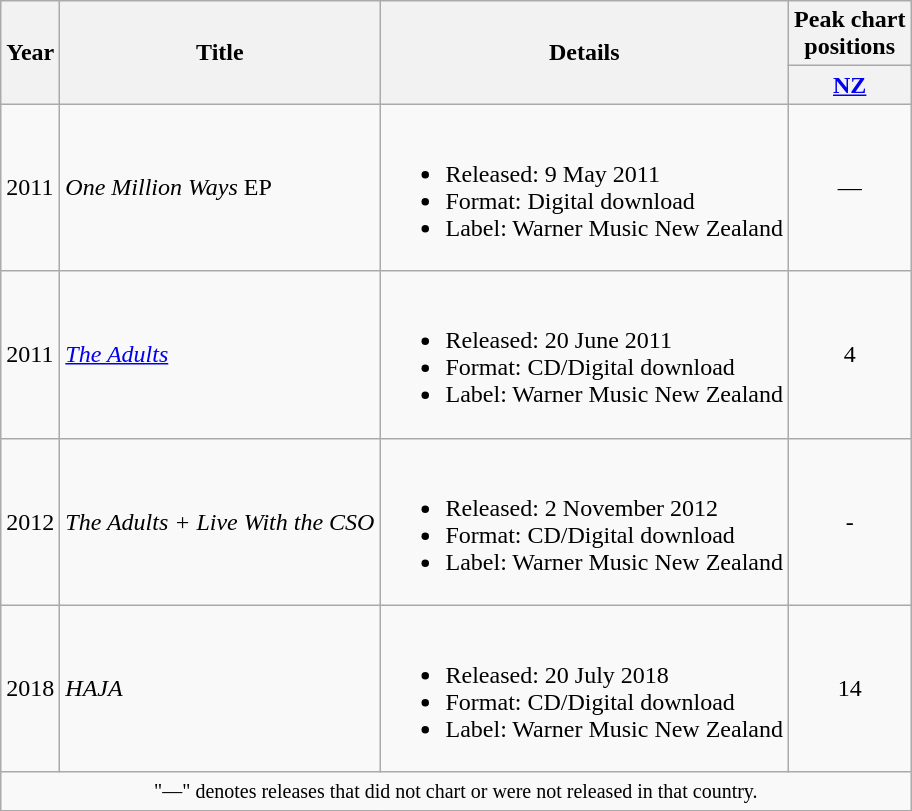<table class="wikitable plainrowheaders">
<tr>
<th rowspan="2">Year</th>
<th rowspan="2">Title</th>
<th rowspan="2">Details</th>
<th>Peak chart<br>positions</th>
</tr>
<tr>
<th><a href='#'>NZ</a></th>
</tr>
<tr>
<td>2011</td>
<td><em>One Million Ways</em> EP</td>
<td><br><ul><li>Released: 9 May 2011</li><li>Format: Digital download</li><li>Label: Warner Music New Zealand</li></ul></td>
<td align=center>—</td>
</tr>
<tr>
<td>2011</td>
<td><em><a href='#'>The Adults</a></em></td>
<td><br><ul><li>Released:  20 June 2011</li><li>Format: CD/Digital download</li><li>Label: Warner Music New Zealand</li></ul></td>
<td align=center>4</td>
</tr>
<tr>
<td>2012</td>
<td><em>The Adults + Live With the CSO</em></td>
<td><br><ul><li>Released: 2 November 2012</li><li>Format: CD/Digital download</li><li>Label: Warner Music New Zealand</li></ul></td>
<td align=center>-</td>
</tr>
<tr>
<td>2018</td>
<td><em>HAJA</em></td>
<td><br><ul><li>Released: 20 July 2018</li><li>Format: CD/Digital download</li><li>Label: Warner Music New Zealand</li></ul></td>
<td align=center>14</td>
</tr>
<tr>
<td align=center colspan=4><small>"—" denotes releases that did not chart or were not released in that country.</small></td>
</tr>
<tr>
</tr>
</table>
